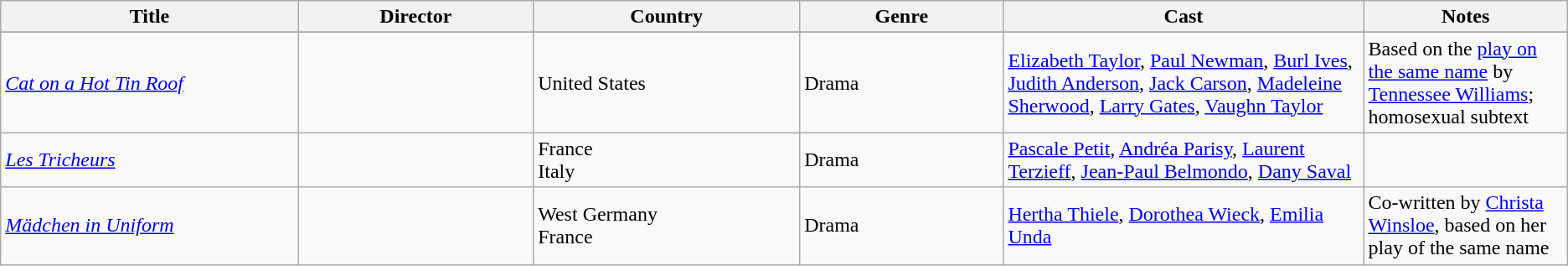<table class="wikitable sortable">
<tr>
<th width="19%">Title</th>
<th width="15%">Director</th>
<th width="17%">Country</th>
<th width="13%">Genre</th>
<th width="23%">Cast</th>
<th width="46%">Notes</th>
</tr>
<tr valign="top">
</tr>
<tr>
<td><em><a href='#'>Cat on a Hot Tin Roof</a></em></td>
<td></td>
<td>United States</td>
<td>Drama</td>
<td><a href='#'>Elizabeth Taylor</a>, <a href='#'>Paul Newman</a>, <a href='#'>Burl Ives</a>, <a href='#'>Judith Anderson</a>, <a href='#'>Jack Carson</a>, <a href='#'>Madeleine Sherwood</a>, <a href='#'>Larry Gates</a>, <a href='#'>Vaughn Taylor</a></td>
<td>Based on the <a href='#'>play on the same name</a> by <a href='#'>Tennessee Williams</a>; homosexual subtext</td>
</tr>
<tr>
<td><em><a href='#'>Les Tricheurs</a></em></td>
<td></td>
<td>France<br>Italy</td>
<td>Drama</td>
<td><a href='#'>Pascale Petit</a>, <a href='#'>Andréa Parisy</a>, <a href='#'>Laurent Terzieff</a>, <a href='#'>Jean-Paul Belmondo</a>, <a href='#'>Dany Saval</a></td>
<td></td>
</tr>
<tr>
<td><em><a href='#'>Mädchen in Uniform</a></em></td>
<td></td>
<td>West Germany<br>France</td>
<td>Drama</td>
<td><a href='#'>Hertha Thiele</a>, <a href='#'>Dorothea Wieck</a>, <a href='#'>Emilia Unda</a></td>
<td>Co-written by <a href='#'>Christa Winsloe</a>, based on her play of the same name</td>
</tr>
</table>
